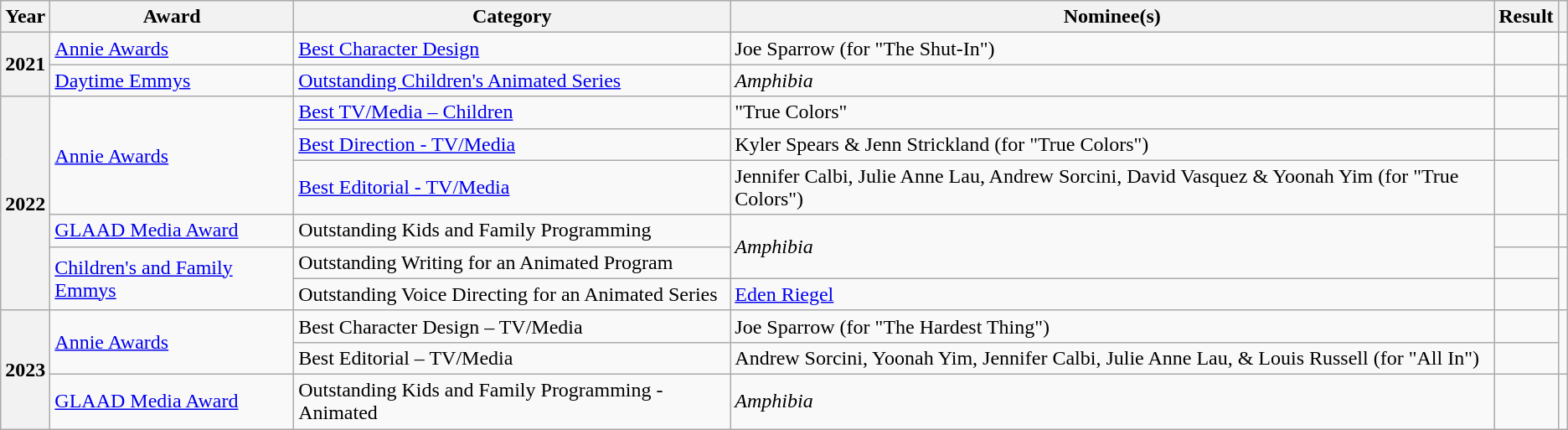<table class="wikitable sortable">
<tr>
<th>Year</th>
<th>Award</th>
<th>Category</th>
<th>Nominee(s)</th>
<th>Result</th>
<th></th>
</tr>
<tr>
<th scope="row" rowspan="2" style="text-align:center;">2021</th>
<td><a href='#'>Annie Awards</a></td>
<td><a href='#'>Best Character Design</a></td>
<td>Joe Sparrow (for "The Shut-In")</td>
<td></td>
<td style="text-align:center;"></td>
</tr>
<tr>
<td><a href='#'>Daytime Emmys</a></td>
<td><a href='#'>Outstanding Children's Animated Series</a></td>
<td><em>Amphibia</em></td>
<td></td>
<td style="text-align:center;"></td>
</tr>
<tr>
<th rowspan="6" scope="row" style="text-align:center;">2022</th>
<td rowspan="3"><a href='#'>Annie Awards</a></td>
<td><a href='#'>Best TV/Media – Children</a></td>
<td>"True Colors"</td>
<td></td>
<td rowspan="3" style="text-align:center;"></td>
</tr>
<tr>
<td><a href='#'>Best Direction - TV/Media</a></td>
<td>Kyler Spears & Jenn Strickland (for "True Colors")</td>
<td></td>
</tr>
<tr>
<td><a href='#'>Best Editorial - TV/Media</a></td>
<td>Jennifer Calbi, Julie Anne Lau, Andrew Sorcini, David Vasquez & Yoonah Yim (for "True Colors")</td>
<td></td>
</tr>
<tr>
<td><a href='#'>GLAAD Media Award</a></td>
<td>Outstanding Kids and Family Programming</td>
<td rowspan="2"><em>Amphibia</em></td>
<td></td>
<td style="text-align:center;"></td>
</tr>
<tr>
<td rowspan="2"><a href='#'>Children's and Family Emmys</a></td>
<td>Outstanding Writing for an Animated Program</td>
<td></td>
<td rowspan="2" style="text-align:center;"></td>
</tr>
<tr>
<td>Outstanding Voice Directing for an Animated Series</td>
<td><a href='#'>Eden Riegel</a></td>
<td></td>
</tr>
<tr>
<th scope="row" rowspan="3" style="text-align:center;">2023</th>
<td rowspan="2"><a href='#'>Annie Awards</a></td>
<td>Best Character Design – TV/Media</td>
<td>Joe Sparrow (for "The Hardest Thing")</td>
<td></td>
<td rowspan="2" style="text-align:center;"></td>
</tr>
<tr>
<td>Best Editorial – TV/Media</td>
<td>Andrew Sorcini, Yoonah Yim, Jennifer Calbi, Julie Anne Lau, & Louis Russell (for "All In")</td>
<td></td>
</tr>
<tr>
<td><a href='#'>GLAAD Media Award</a></td>
<td>Outstanding Kids and Family Programming - Animated</td>
<td><em>Amphibia</em></td>
<td></td>
<td style="text-align:center;"></td>
</tr>
</table>
